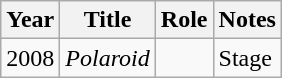<table class="wikitable sortable">
<tr>
<th>Year</th>
<th>Title</th>
<th>Role</th>
<th class="unsortable">Notes</th>
</tr>
<tr>
<td>2008</td>
<td><em>Polaroid</em></td>
<td></td>
<td>Stage</td>
</tr>
</table>
